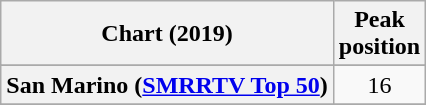<table class="wikitable sortable plainrowheaders" style="text-align:center;">
<tr>
<th>Chart (2019)</th>
<th>Peak<br>position</th>
</tr>
<tr>
</tr>
<tr>
<th scope="row">San Marino (<a href='#'>SMRRTV Top 50</a>)</th>
<td>16</td>
</tr>
<tr>
</tr>
</table>
